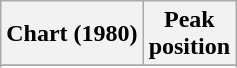<table class="wikitable">
<tr>
<th>Chart (1980)</th>
<th>Peak<br>position</th>
</tr>
<tr>
</tr>
<tr>
</tr>
</table>
